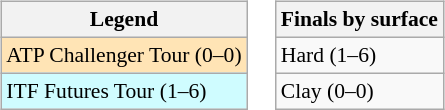<table>
<tr valign=top>
<td><br><table class=wikitable style=font-size:90%>
<tr>
<th>Legend</th>
</tr>
<tr bgcolor=moccasin>
<td>ATP Challenger Tour (0–0)</td>
</tr>
<tr bgcolor=#cffcff>
<td>ITF Futures Tour (1–6)</td>
</tr>
</table>
</td>
<td><br><table class=wikitable style=font-size:90%>
<tr>
<th>Finals by surface</th>
</tr>
<tr>
<td>Hard (1–6)</td>
</tr>
<tr>
<td>Clay (0–0)</td>
</tr>
</table>
</td>
</tr>
</table>
